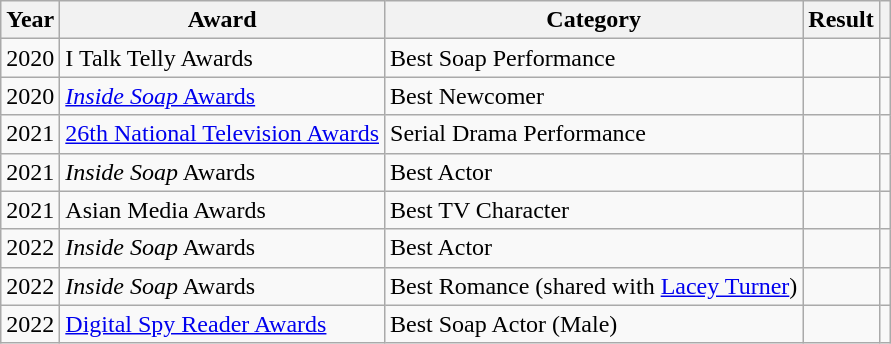<table class="wikitable sortable">
<tr>
<th>Year</th>
<th>Award</th>
<th>Category</th>
<th>Result</th>
<th scope=col class=unsortable></th>
</tr>
<tr>
<td>2020</td>
<td>I Talk Telly Awards</td>
<td>Best Soap Performance</td>
<td></td>
<td align="center"></td>
</tr>
<tr>
<td>2020</td>
<td><a href='#'><em>Inside Soap</em> Awards</a></td>
<td>Best Newcomer</td>
<td></td>
<td align="center"></td>
</tr>
<tr>
<td>2021</td>
<td><a href='#'>26th National Television Awards</a></td>
<td>Serial Drama Performance</td>
<td></td>
<td align="center"></td>
</tr>
<tr>
<td>2021</td>
<td><em>Inside Soap</em> Awards</td>
<td>Best Actor</td>
<td></td>
<td align="center"></td>
</tr>
<tr>
<td>2021</td>
<td>Asian Media Awards</td>
<td>Best TV Character</td>
<td></td>
<td align="center"></td>
</tr>
<tr>
<td>2022</td>
<td><em>Inside Soap</em> Awards</td>
<td>Best Actor</td>
<td></td>
<td align="center"></td>
</tr>
<tr>
<td>2022</td>
<td><em>Inside Soap</em> Awards</td>
<td>Best Romance (shared with <a href='#'>Lacey Turner</a>)</td>
<td></td>
<td align="center"></td>
</tr>
<tr>
<td>2022</td>
<td><a href='#'>Digital Spy Reader Awards</a></td>
<td>Best Soap Actor (Male)</td>
<td></td>
<td align="center"></td>
</tr>
</table>
